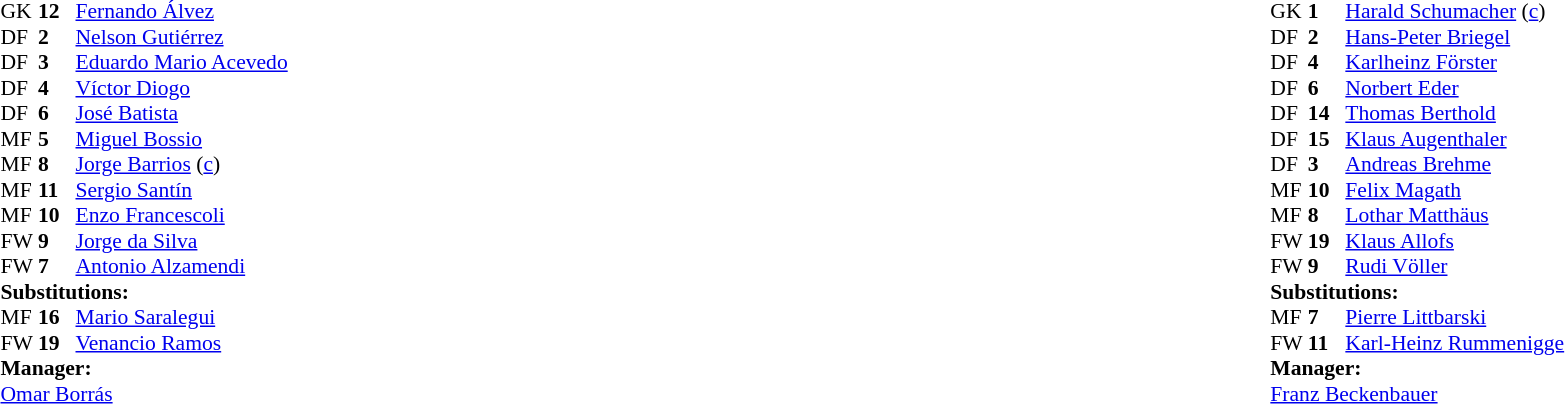<table width="100%">
<tr>
<td valign="top" width="50%"><br><table style="font-size: 90%" cellspacing="0" cellpadding="0">
<tr>
<th width="25"></th>
<th width="25"></th>
</tr>
<tr>
<td>GK</td>
<td><strong>12</strong></td>
<td><a href='#'>Fernando Álvez</a></td>
</tr>
<tr>
<td>DF</td>
<td><strong>2</strong></td>
<td><a href='#'>Nelson Gutiérrez</a></td>
</tr>
<tr>
<td>DF</td>
<td><strong>3</strong></td>
<td><a href='#'>Eduardo Mario Acevedo</a></td>
</tr>
<tr>
<td>DF</td>
<td><strong>4</strong></td>
<td><a href='#'>Víctor Diogo</a></td>
<td></td>
</tr>
<tr>
<td>DF</td>
<td><strong>6</strong></td>
<td><a href='#'>José Batista</a></td>
</tr>
<tr>
<td>MF</td>
<td><strong>5</strong></td>
<td><a href='#'>Miguel Bossio</a></td>
</tr>
<tr>
<td>MF</td>
<td><strong>8</strong></td>
<td><a href='#'>Jorge Barrios</a> (<a href='#'>c</a>)</td>
<td></td>
<td></td>
</tr>
<tr>
<td>MF</td>
<td><strong>11</strong></td>
<td><a href='#'>Sergio Santín</a></td>
</tr>
<tr>
<td>MF</td>
<td><strong>10</strong></td>
<td><a href='#'>Enzo Francescoli</a></td>
</tr>
<tr>
<td>FW</td>
<td><strong>9</strong></td>
<td><a href='#'>Jorge da Silva</a></td>
</tr>
<tr>
<td>FW</td>
<td><strong>7</strong></td>
<td><a href='#'>Antonio Alzamendi</a></td>
<td></td>
<td></td>
</tr>
<tr>
<td colspan=3><strong>Substitutions:</strong></td>
</tr>
<tr>
<td>MF</td>
<td><strong>16</strong></td>
<td><a href='#'>Mario Saralegui</a></td>
<td></td>
<td></td>
</tr>
<tr>
<td>FW</td>
<td><strong>19</strong></td>
<td><a href='#'>Venancio Ramos</a></td>
<td></td>
<td></td>
</tr>
<tr>
<td colspan=3><strong>Manager:</strong></td>
</tr>
<tr>
<td colspan=3> <a href='#'>Omar Borrás</a></td>
</tr>
</table>
</td>
<td valign="top" width="50%"><br><table style="font-size: 90%" cellspacing="0" cellpadding="0" align="center">
<tr>
<th width=25></th>
<th width=25></th>
</tr>
<tr>
<td>GK</td>
<td><strong>1</strong></td>
<td><a href='#'>Harald Schumacher</a> (<a href='#'>c</a>)</td>
</tr>
<tr>
<td>DF</td>
<td><strong>2</strong></td>
<td><a href='#'>Hans-Peter Briegel</a></td>
</tr>
<tr>
<td>DF</td>
<td><strong>4</strong></td>
<td><a href='#'>Karlheinz Förster</a></td>
</tr>
<tr>
<td>DF</td>
<td><strong>6</strong></td>
<td><a href='#'>Norbert Eder</a></td>
</tr>
<tr>
<td>DF</td>
<td><strong>14</strong></td>
<td><a href='#'>Thomas Berthold</a></td>
</tr>
<tr>
<td>DF</td>
<td><strong>15</strong></td>
<td><a href='#'>Klaus Augenthaler</a></td>
</tr>
<tr>
<td>DF</td>
<td><strong>3</strong></td>
<td><a href='#'>Andreas Brehme</a></td>
<td></td>
<td></td>
</tr>
<tr>
<td>MF</td>
<td><strong>10</strong></td>
<td><a href='#'>Felix Magath</a></td>
</tr>
<tr>
<td>MF</td>
<td><strong>8</strong></td>
<td><a href='#'>Lothar Matthäus</a></td>
<td></td>
<td></td>
</tr>
<tr>
<td>FW</td>
<td><strong>19</strong></td>
<td><a href='#'>Klaus Allofs</a></td>
</tr>
<tr>
<td>FW</td>
<td><strong>9</strong></td>
<td><a href='#'>Rudi Völler</a></td>
</tr>
<tr>
<td colspan=3><strong>Substitutions:</strong></td>
</tr>
<tr>
<td>MF</td>
<td><strong>7</strong></td>
<td><a href='#'>Pierre Littbarski</a></td>
<td></td>
<td></td>
</tr>
<tr>
<td>FW</td>
<td><strong>11</strong></td>
<td><a href='#'>Karl-Heinz Rummenigge</a></td>
<td></td>
<td></td>
</tr>
<tr>
<td colspan=3><strong>Manager:</strong></td>
</tr>
<tr>
<td colspan=3> <a href='#'>Franz Beckenbauer</a></td>
</tr>
</table>
</td>
</tr>
</table>
